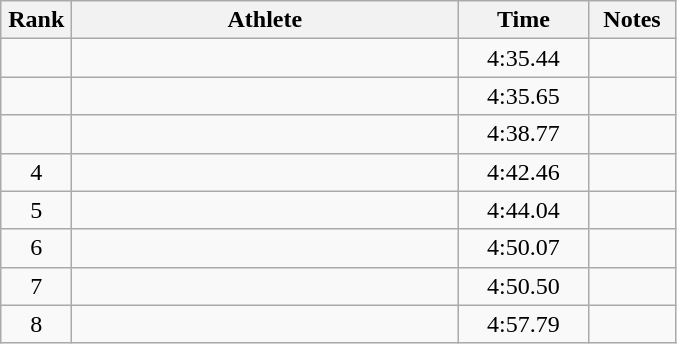<table class="wikitable" style="text-align:center">
<tr>
<th width=40>Rank</th>
<th width=250>Athlete</th>
<th width=80>Time</th>
<th width=50>Notes</th>
</tr>
<tr>
<td></td>
<td align=left></td>
<td>4:35.44</td>
<td></td>
</tr>
<tr>
<td></td>
<td align=left></td>
<td>4:35.65</td>
<td></td>
</tr>
<tr>
<td></td>
<td align=left></td>
<td>4:38.77</td>
<td></td>
</tr>
<tr>
<td>4</td>
<td align=left></td>
<td>4:42.46</td>
<td></td>
</tr>
<tr>
<td>5</td>
<td align=left></td>
<td>4:44.04</td>
<td></td>
</tr>
<tr>
<td>6</td>
<td align=left></td>
<td>4:50.07</td>
<td></td>
</tr>
<tr>
<td>7</td>
<td align=left></td>
<td>4:50.50</td>
<td></td>
</tr>
<tr>
<td>8</td>
<td align=left></td>
<td>4:57.79</td>
<td></td>
</tr>
</table>
